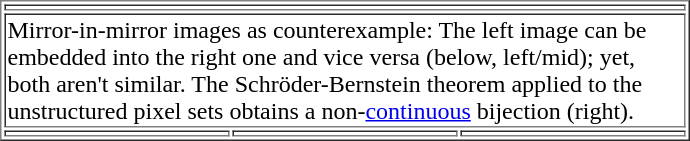<table style="float: right" border=1>
<tr>
<td colspan=3></td>
</tr>
<tr>
<td colspan=3 style="width:450px">Mirror-in-mirror images as counterexample: The left image can be embedded into the right one and vice versa (below, left/mid); yet, both aren't similar. The Schröder-Bernstein theorem applied to the unstructured pixel sets obtains a non-<a href='#'>continuous</a> bijection (right).</td>
</tr>
<tr>
<td></td>
<td></td>
<td></td>
</tr>
</table>
